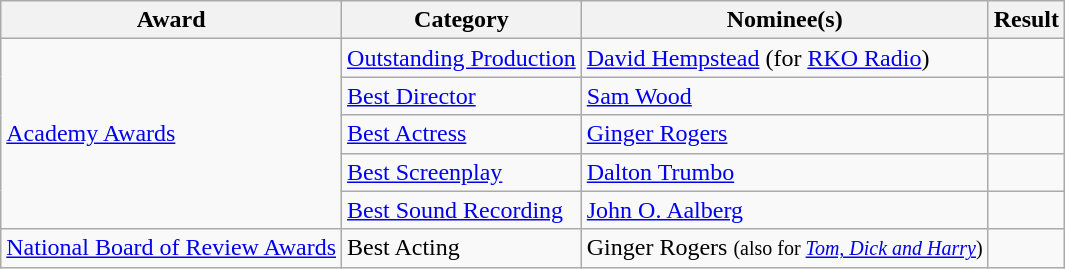<table class="wikitable plainrowheaders">
<tr>
<th>Award</th>
<th>Category</th>
<th>Nominee(s)</th>
<th>Result</th>
</tr>
<tr>
<td rowspan="5"><a href='#'>Academy Awards</a></td>
<td><a href='#'>Outstanding Production</a></td>
<td><a href='#'>David Hempstead</a> (for <a href='#'>RKO Radio</a>)</td>
<td></td>
</tr>
<tr>
<td><a href='#'>Best Director</a></td>
<td><a href='#'>Sam Wood</a></td>
<td></td>
</tr>
<tr>
<td><a href='#'>Best Actress</a></td>
<td><a href='#'>Ginger Rogers</a></td>
<td></td>
</tr>
<tr>
<td><a href='#'>Best Screenplay</a></td>
<td><a href='#'>Dalton Trumbo</a></td>
<td></td>
</tr>
<tr>
<td><a href='#'>Best Sound Recording</a></td>
<td><a href='#'>John O. Aalberg</a></td>
<td></td>
</tr>
<tr>
<td><a href='#'>National Board of Review Awards</a></td>
<td>Best Acting</td>
<td>Ginger Rogers <small>(also for <em><a href='#'>Tom, Dick and Harry</a></em>)</small></td>
<td></td>
</tr>
</table>
